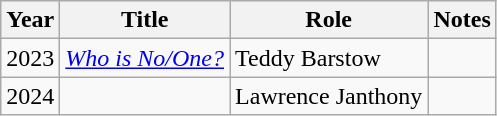<table class = "wikitable sortable">
<tr>
<th>Year</th>
<th>Title</th>
<th>Role</th>
<th>Notes</th>
</tr>
<tr>
<td>2023</td>
<td><em><a href='#'>Who is No/One?</a></em></td>
<td>Teddy Barstow</td>
<td></td>
</tr>
<tr>
<td>2024</td>
<td></td>
<td>Lawrence Janthony</td>
<td></td>
</tr>
</table>
